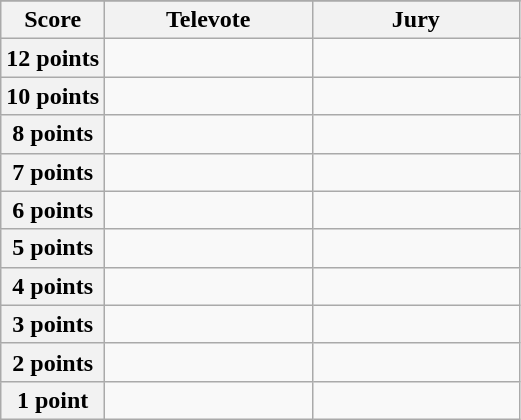<table class="wikitable">
<tr>
</tr>
<tr>
<th scope="col" width="20%">Score</th>
<th scope="col" width="40%">Televote</th>
<th scope="col" width="40%">Jury</th>
</tr>
<tr>
<th scope="row">12 points</th>
<td></td>
<td></td>
</tr>
<tr>
<th scope="row">10 points</th>
<td></td>
<td></td>
</tr>
<tr>
<th scope="row">8 points</th>
<td></td>
<td></td>
</tr>
<tr>
<th scope="row">7 points</th>
<td></td>
<td></td>
</tr>
<tr>
<th scope="row">6 points</th>
<td></td>
<td></td>
</tr>
<tr>
<th scope="row">5 points</th>
<td></td>
<td></td>
</tr>
<tr>
<th scope="row">4 points</th>
<td></td>
<td></td>
</tr>
<tr>
<th scope="row">3 points</th>
<td></td>
<td></td>
</tr>
<tr>
<th scope="row">2 points</th>
<td></td>
<td></td>
</tr>
<tr>
<th scope="row">1 point</th>
<td></td>
<td></td>
</tr>
</table>
